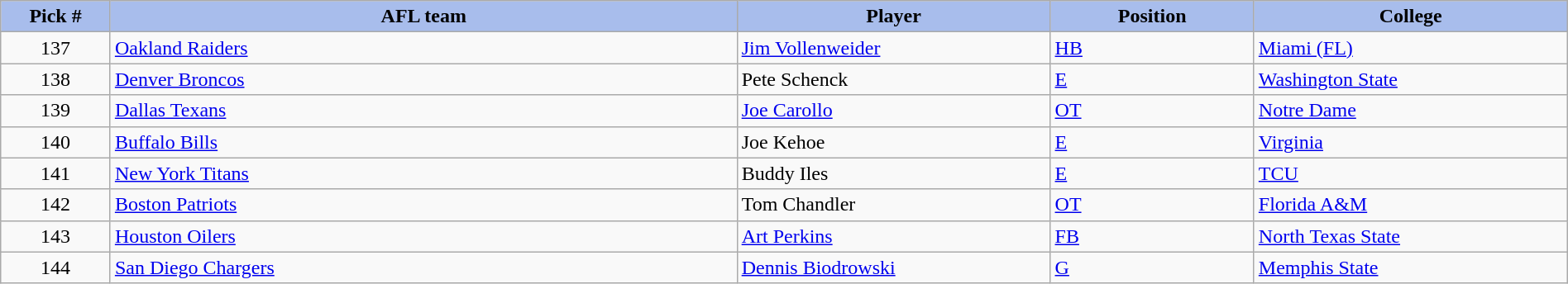<table class="wikitable sortable sortable" style="width: 100%">
<tr>
<th style="background:#A8BDEC;" width=7%>Pick #</th>
<th width=40% style="background:#A8BDEC;">AFL team</th>
<th width=20% style="background:#A8BDEC;">Player</th>
<th width=13% style="background:#A8BDEC;">Position</th>
<th style="background:#A8BDEC;">College</th>
</tr>
<tr>
<td align="center">137</td>
<td><a href='#'>Oakland Raiders</a></td>
<td><a href='#'>Jim Vollenweider</a></td>
<td><a href='#'>HB</a></td>
<td><a href='#'>Miami (FL)</a></td>
</tr>
<tr>
<td align="center">138</td>
<td><a href='#'>Denver Broncos</a></td>
<td>Pete Schenck</td>
<td><a href='#'>E</a></td>
<td><a href='#'>Washington State</a></td>
</tr>
<tr>
<td align="center">139</td>
<td><a href='#'>Dallas Texans</a></td>
<td><a href='#'>Joe Carollo</a></td>
<td><a href='#'>OT</a></td>
<td><a href='#'>Notre Dame</a></td>
</tr>
<tr>
<td align="center">140</td>
<td><a href='#'>Buffalo Bills</a></td>
<td>Joe Kehoe</td>
<td><a href='#'>E</a></td>
<td><a href='#'>Virginia</a></td>
</tr>
<tr>
<td align="center">141</td>
<td><a href='#'>New York Titans</a></td>
<td>Buddy Iles</td>
<td><a href='#'>E</a></td>
<td><a href='#'>TCU</a></td>
</tr>
<tr>
<td align="center">142</td>
<td><a href='#'>Boston Patriots</a></td>
<td>Tom Chandler</td>
<td><a href='#'>OT</a></td>
<td><a href='#'>Florida A&M</a></td>
</tr>
<tr>
<td align="center">143</td>
<td><a href='#'>Houston Oilers</a></td>
<td><a href='#'>Art Perkins</a></td>
<td><a href='#'>FB</a></td>
<td><a href='#'>North Texas State</a></td>
</tr>
<tr>
<td align="center">144</td>
<td><a href='#'>San Diego Chargers</a></td>
<td><a href='#'>Dennis Biodrowski</a></td>
<td><a href='#'>G</a></td>
<td><a href='#'>Memphis State</a></td>
</tr>
</table>
